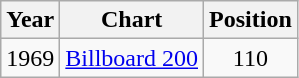<table class="wikitable">
<tr>
<th>Year</th>
<th>Chart</th>
<th>Position</th>
</tr>
<tr>
<td>1969</td>
<td><a href='#'>Billboard 200</a></td>
<td align="center">110</td>
</tr>
</table>
